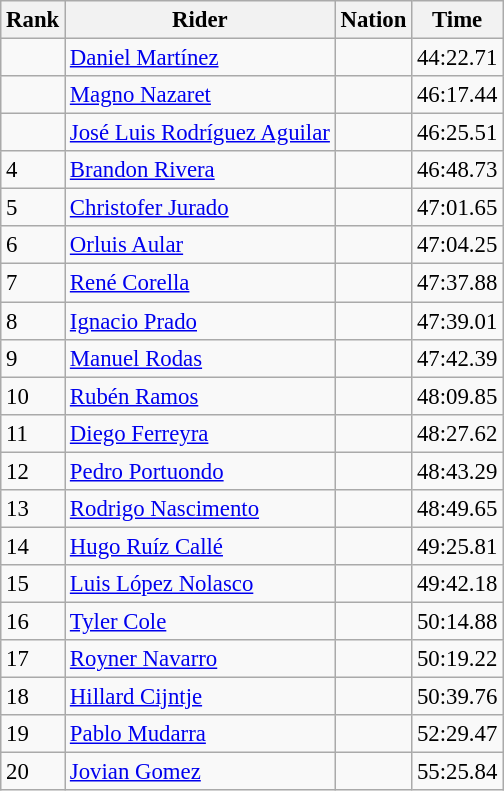<table class="wikitable sortable" style="font-size:95%" style="width:35em;" style="text-align:center">
<tr>
<th>Rank</th>
<th>Rider</th>
<th>Nation</th>
<th>Time</th>
</tr>
<tr>
<td></td>
<td align=left><a href='#'>Daniel Martínez</a></td>
<td align=left></td>
<td>44:22.71</td>
</tr>
<tr>
<td></td>
<td align=left><a href='#'>Magno Nazaret</a></td>
<td align=left></td>
<td>46:17.44</td>
</tr>
<tr>
<td></td>
<td align=left><a href='#'>José Luis Rodríguez Aguilar</a></td>
<td align=left></td>
<td>46:25.51</td>
</tr>
<tr>
<td>4</td>
<td align=left><a href='#'>Brandon Rivera</a></td>
<td align=left></td>
<td>46:48.73</td>
</tr>
<tr>
<td>5</td>
<td align=left><a href='#'>Christofer Jurado</a></td>
<td align=left></td>
<td>47:01.65</td>
</tr>
<tr>
<td>6</td>
<td align=left><a href='#'>Orluis Aular</a></td>
<td align=left></td>
<td>47:04.25</td>
</tr>
<tr>
<td>7</td>
<td align=left><a href='#'>René Corella</a></td>
<td align=left></td>
<td>47:37.88</td>
</tr>
<tr>
<td>8</td>
<td align=left><a href='#'>Ignacio Prado</a></td>
<td align=left></td>
<td>47:39.01</td>
</tr>
<tr>
<td>9</td>
<td align=left><a href='#'>Manuel Rodas</a></td>
<td align=left></td>
<td>47:42.39</td>
</tr>
<tr>
<td>10</td>
<td align=left><a href='#'>Rubén Ramos</a></td>
<td align=left></td>
<td>48:09.85</td>
</tr>
<tr>
<td>11</td>
<td align=left><a href='#'>Diego Ferreyra</a></td>
<td align=left></td>
<td>48:27.62</td>
</tr>
<tr>
<td>12</td>
<td align=left><a href='#'>Pedro Portuondo</a></td>
<td align=left></td>
<td>48:43.29</td>
</tr>
<tr>
<td>13</td>
<td align=left><a href='#'>Rodrigo Nascimento</a></td>
<td align=left></td>
<td>48:49.65</td>
</tr>
<tr>
<td>14</td>
<td align=left><a href='#'>Hugo Ruíz Callé</a></td>
<td align=left></td>
<td>49:25.81</td>
</tr>
<tr>
<td>15</td>
<td align=left><a href='#'>Luis López Nolasco</a></td>
<td align=left></td>
<td>49:42.18</td>
</tr>
<tr>
<td>16</td>
<td align=left><a href='#'>Tyler Cole</a></td>
<td align=left></td>
<td>50:14.88</td>
</tr>
<tr>
<td>17</td>
<td align=left><a href='#'>Royner Navarro</a></td>
<td align=left></td>
<td>50:19.22</td>
</tr>
<tr>
<td>18</td>
<td align=left><a href='#'>Hillard Cijntje</a></td>
<td align=left></td>
<td>50:39.76</td>
</tr>
<tr>
<td>19</td>
<td align=left><a href='#'>Pablo Mudarra</a></td>
<td align=left></td>
<td>52:29.47</td>
</tr>
<tr>
<td>20</td>
<td align=left><a href='#'>Jovian Gomez</a></td>
<td align=left></td>
<td>55:25.84</td>
</tr>
</table>
